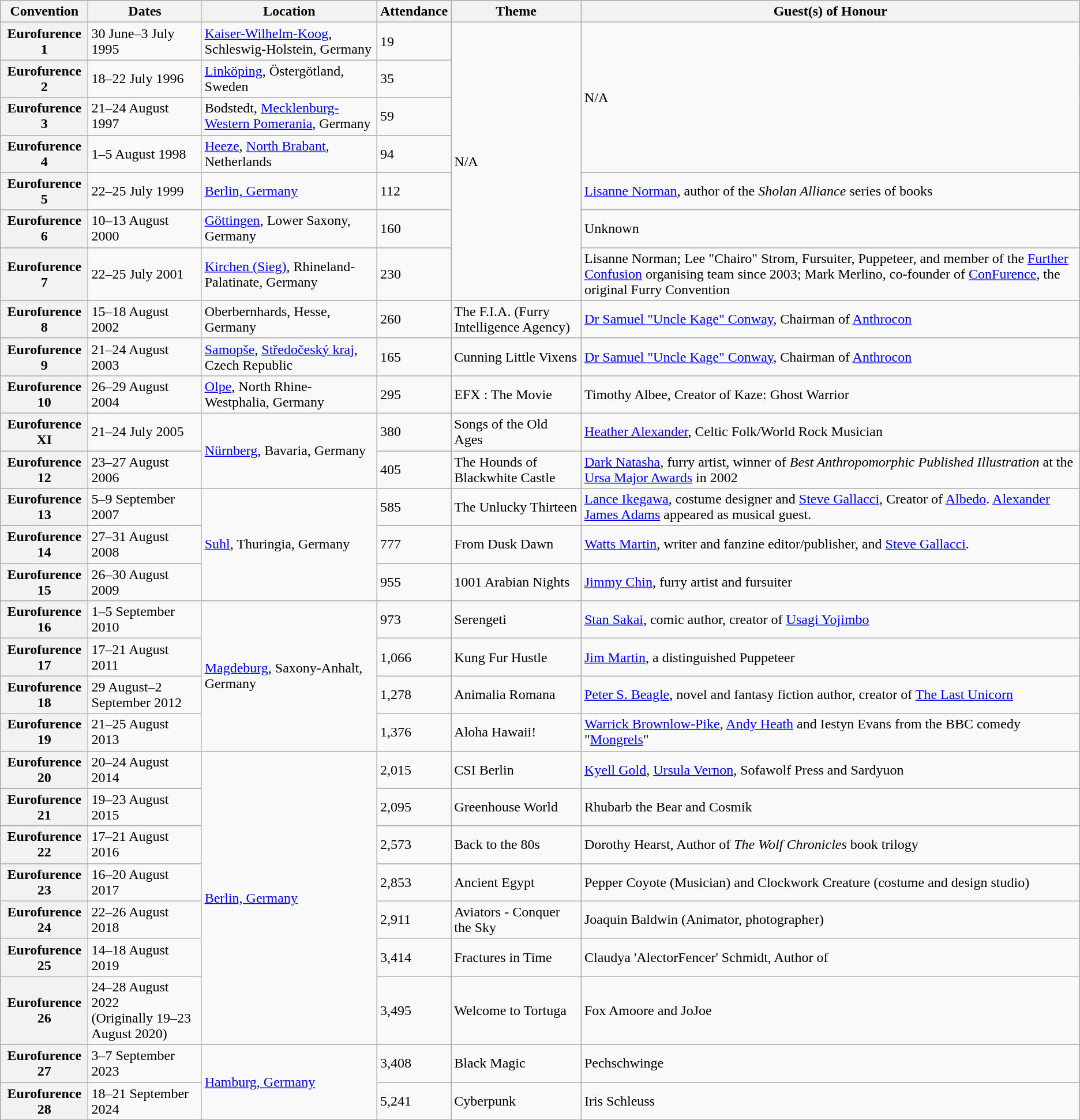<table class="wikitable">
<tr>
<th>Convention</th>
<th>Dates</th>
<th>Location</th>
<th>Attendance</th>
<th>Theme</th>
<th>Guest(s) of Honour</th>
</tr>
<tr>
<th>Eurofurence 1</th>
<td>30 June–3 July 1995</td>
<td><a href='#'>Kaiser-Wilhelm-Koog</a>, Schleswig-Holstein, Germany</td>
<td>19</td>
<td rowspan="7">N/A</td>
<td rowspan="4">N/A</td>
</tr>
<tr>
<th>Eurofurence 2</th>
<td>18–22 July 1996</td>
<td><a href='#'>Linköping</a>, Östergötland, Sweden</td>
<td>35</td>
</tr>
<tr>
<th>Eurofurence 3</th>
<td>21–24 August 1997</td>
<td>Bodstedt, <a href='#'>Mecklenburg-Western Pomerania</a>, Germany</td>
<td>59</td>
</tr>
<tr>
<th>Eurofurence 4</th>
<td>1–5 August 1998</td>
<td><a href='#'>Heeze</a>, <a href='#'>North Brabant</a>, Netherlands</td>
<td>94</td>
</tr>
<tr>
<th>Eurofurence 5</th>
<td>22–25 July 1999</td>
<td><a href='#'>Berlin, Germany</a></td>
<td>112</td>
<td><a href='#'>Lisanne Norman</a>, author of the <em>Sholan Alliance</em> series of books</td>
</tr>
<tr>
<th>Eurofurence 6</th>
<td>10–13 August 2000</td>
<td><a href='#'>Göttingen</a>, Lower Saxony, Germany</td>
<td>160</td>
<td>Unknown</td>
</tr>
<tr>
<th>Eurofurence 7</th>
<td>22–25 July 2001</td>
<td><a href='#'>Kirchen (Sieg)</a>, Rhineland-Palatinate, Germany</td>
<td>230</td>
<td>Lisanne Norman; Lee "Chairo" Strom, Fursuiter, Puppeteer, and member of the <a href='#'>Further Confusion</a> organising team since 2003; Mark Merlino, co-founder of <a href='#'>ConFurence</a>, the original Furry Convention</td>
</tr>
<tr>
<th>Eurofurence 8</th>
<td>15–18 August 2002</td>
<td>Oberbernhards, Hesse, Germany</td>
<td>260</td>
<td>The F.I.A. (Furry Intelligence Agency)</td>
<td><a href='#'>Dr Samuel "Uncle Kage" Conway</a>, Chairman of <a href='#'>Anthrocon</a></td>
</tr>
<tr>
<th>Eurofurence 9</th>
<td>21–24 August 2003</td>
<td><a href='#'>Samopše</a>, <a href='#'>Středočeský kraj</a>, Czech Republic</td>
<td>165</td>
<td>Cunning Little Vixens</td>
<td><a href='#'>Dr Samuel "Uncle Kage" Conway</a>, Chairman of <a href='#'>Anthrocon</a></td>
</tr>
<tr>
<th>Eurofurence 10</th>
<td>26–29 August 2004</td>
<td><a href='#'>Olpe</a>, North Rhine-Westphalia, Germany</td>
<td>295</td>
<td>EFX : The Movie</td>
<td>Timothy Albee, Creator of Kaze: Ghost Warrior</td>
</tr>
<tr>
<th>Eurofurence XI</th>
<td>21–24 July 2005</td>
<td rowspan="2"><a href='#'>Nürnberg</a>, Bavaria, Germany</td>
<td>380</td>
<td>Songs of the Old Ages</td>
<td><a href='#'>Heather Alexander</a>, Celtic Folk/World Rock Musician</td>
</tr>
<tr>
<th>Eurofurence 12</th>
<td>23–27 August 2006</td>
<td>405</td>
<td>The Hounds of Blackwhite Castle</td>
<td><a href='#'>Dark Natasha</a>, furry artist, winner of <em>Best Anthropomorphic Published Illustration</em> at the <a href='#'>Ursa Major Awards</a> in 2002</td>
</tr>
<tr>
<th>Eurofurence 13</th>
<td>5–9 September 2007</td>
<td rowspan="3"><a href='#'>Suhl</a>, Thuringia, Germany</td>
<td>585</td>
<td>The Unlucky Thirteen</td>
<td><a href='#'>Lance Ikegawa</a>, costume designer and <a href='#'>Steve Gallacci</a>, Creator of <a href='#'>Albedo</a>. <a href='#'>Alexander James Adams</a> appeared as musical guest.</td>
</tr>
<tr>
<th>Eurofurence 14</th>
<td>27–31 August 2008</td>
<td>777</td>
<td>From Dusk  Dawn</td>
<td><a href='#'>Watts Martin</a>, writer and fanzine editor/publisher, and <a href='#'>Steve Gallacci</a>.</td>
</tr>
<tr>
<th>Eurofurence 15</th>
<td>26–30 August 2009</td>
<td>955</td>
<td>1001 Arabian Nights</td>
<td><a href='#'>Jimmy Chin</a>, furry artist and fursuiter</td>
</tr>
<tr>
<th>Eurofurence 16</th>
<td>1–5 September 2010</td>
<td rowspan="4"><a href='#'>Magdeburg</a>, Saxony-Anhalt, Germany</td>
<td>973</td>
<td>Serengeti</td>
<td><a href='#'>Stan Sakai</a>, comic author, creator of <a href='#'>Usagi Yojimbo</a></td>
</tr>
<tr>
<th>Eurofurence 17</th>
<td>17–21 August 2011</td>
<td>1,066</td>
<td>Kung Fur Hustle</td>
<td><a href='#'>Jim Martin</a>, a distinguished Puppeteer</td>
</tr>
<tr>
<th>Eurofurence 18</th>
<td>29 August–2 September 2012</td>
<td>1,278</td>
<td>Animalia Romana</td>
<td><a href='#'>Peter S. Beagle</a>, novel and fantasy fiction author, creator of <a href='#'>The Last Unicorn</a></td>
</tr>
<tr>
<th>Eurofurence 19</th>
<td>21–25 August 2013</td>
<td>1,376</td>
<td>Aloha Hawaii!</td>
<td><a href='#'>Warrick Brownlow-Pike</a>, <a href='#'>Andy Heath</a> and Iestyn Evans from the BBC comedy "<a href='#'>Mongrels</a>"</td>
</tr>
<tr>
<th>Eurofurence 20</th>
<td>20–24 August 2014</td>
<td rowspan="7"><a href='#'>Berlin, Germany</a></td>
<td>2,015</td>
<td>CSI Berlin</td>
<td><a href='#'>Kyell Gold</a>, <a href='#'>Ursula Vernon</a>, Sofawolf Press and Sardyuon</td>
</tr>
<tr>
<th>Eurofurence 21</th>
<td>19–23 August 2015</td>
<td>2,095</td>
<td>Greenhouse World</td>
<td>Rhubarb the Bear and Cosmik</td>
</tr>
<tr>
<th>Eurofurence 22</th>
<td>17–21 August 2016</td>
<td>2,573</td>
<td>Back to the 80s</td>
<td>Dorothy Hearst, Author of <em>The Wolf Chronicles</em> book trilogy</td>
</tr>
<tr>
<th>Eurofurence 23</th>
<td>16–20 August 2017</td>
<td>2,853</td>
<td>Ancient Egypt</td>
<td>Pepper Coyote (Musician) and Clockwork Creature (costume and design studio)</td>
</tr>
<tr>
<th>Eurofurence 24</th>
<td>22–26 August 2018</td>
<td>2,911</td>
<td>Aviators - Conquer the Sky</td>
<td>Joaquin Baldwin (Animator, photographer)</td>
</tr>
<tr>
<th>Eurofurence 25</th>
<td>14–18 August 2019</td>
<td>3,414</td>
<td>Fractures in Time</td>
<td>Claudya 'AlectorFencer' Schmidt, Author of </td>
</tr>
<tr>
<th>Eurofurence 26</th>
<td>24–28 August 2022<br>(Originally 19–23 August 2020)</td>
<td>3,495</td>
<td>Welcome to Tortuga</td>
<td>Fox Amoore and JoJoe</td>
</tr>
<tr>
<th>Eurofurence 27</th>
<td>3–7 September 2023</td>
<td rowspan="2"><a href='#'>Hamburg, Germany</a></td>
<td>3,408</td>
<td>Black Magic</td>
<td>Pechschwinge</td>
</tr>
<tr>
<th>Eurofurence 28</th>
<td>18–21 September 2024</td>
<td>5,241</td>
<td>Cyberpunk</td>
<td>Iris Schleuss</td>
</tr>
</table>
